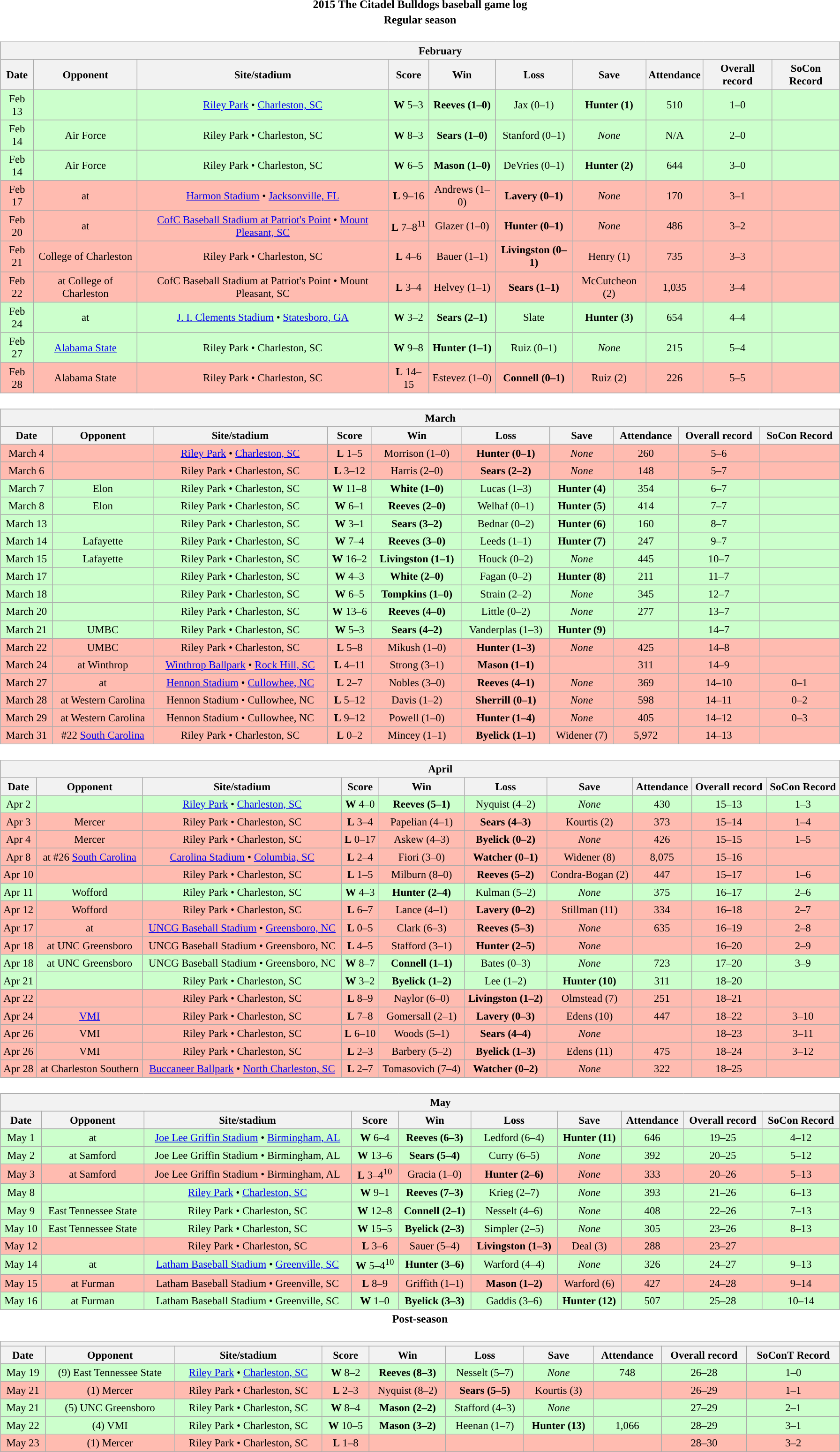<table class="toccolours" width=95% style="margin:1.5em auto; text-align:center;">
<tr>
<th colspan=2>2015 The Citadel Bulldogs baseball game log</th>
</tr>
<tr>
<th colspan=2>Regular season</th>
</tr>
<tr valign="top">
<td><br><table class="wikitable collapsible collapsed" style="margin:auto; font-size:95%; width:100%">
<tr>
<th colspan=10 style="padding-left:4em;">February</th>
</tr>
<tr>
<th>Date</th>
<th>Opponent</th>
<th>Site/stadium</th>
<th>Score</th>
<th>Win</th>
<th>Loss</th>
<th>Save</th>
<th>Attendance</th>
<th>Overall record</th>
<th>SoCon Record</th>
</tr>
<tr bgcolor=ccffcc>
<td>Feb 13</td>
<td></td>
<td><a href='#'>Riley Park</a> • <a href='#'>Charleston, SC</a></td>
<td><strong>W</strong> 5–3</td>
<td><strong>Reeves (1–0)</strong></td>
<td>Jax (0–1)</td>
<td><strong>Hunter (1)</strong></td>
<td>510</td>
<td>1–0</td>
<td></td>
</tr>
<tr bgcolor=ccffcc>
<td>Feb 14</td>
<td>Air Force</td>
<td>Riley Park • Charleston, SC</td>
<td><strong>W</strong> 8–3</td>
<td><strong>Sears (1–0)</strong></td>
<td>Stanford (0–1)</td>
<td><em>None</em></td>
<td>N/A</td>
<td>2–0</td>
<td></td>
</tr>
<tr bgcolor=ccffcc>
<td>Feb 14</td>
<td>Air Force</td>
<td>Riley Park • Charleston, SC</td>
<td><strong>W</strong> 6–5</td>
<td><strong>Mason (1–0)</strong></td>
<td>DeVries (0–1)</td>
<td><strong>Hunter (2)</strong></td>
<td>644</td>
<td>3–0</td>
<td></td>
</tr>
<tr bgcolor=ffbbb>
<td>Feb 17</td>
<td>at </td>
<td><a href='#'>Harmon Stadium</a> • <a href='#'>Jacksonville, FL</a></td>
<td><strong>L</strong> 9–16</td>
<td>Andrews (1–0)</td>
<td><strong>Lavery (0–1)</strong></td>
<td><em>None</em></td>
<td>170</td>
<td>3–1</td>
<td></td>
</tr>
<tr bgcolor=ffbbb>
<td>Feb 20</td>
<td>at </td>
<td><a href='#'>CofC Baseball Stadium at Patriot's Point</a> • <a href='#'>Mount Pleasant, SC</a></td>
<td><strong>L</strong> 7–8<sup>11</sup></td>
<td>Glazer (1–0)</td>
<td><strong>Hunter (0–1)</strong></td>
<td><em>None</em></td>
<td>486</td>
<td>3–2</td>
<td></td>
</tr>
<tr bgcolor=ffbbb>
<td>Feb 21</td>
<td>College of Charleston</td>
<td>Riley Park • Charleston, SC</td>
<td><strong>L</strong> 4–6</td>
<td>Bauer (1–1)</td>
<td><strong>Livingston (0–1)</strong></td>
<td>Henry (1)</td>
<td>735</td>
<td>3–3</td>
<td></td>
</tr>
<tr bgcolor=ffbbb>
<td>Feb 22</td>
<td>at College of Charleston</td>
<td>CofC Baseball Stadium at Patriot's Point • Mount Pleasant, SC</td>
<td><strong>L</strong> 3–4</td>
<td>Helvey (1–1)</td>
<td><strong>Sears (1–1)</strong></td>
<td>McCutcheon (2)</td>
<td>1,035</td>
<td>3–4</td>
<td></td>
</tr>
<tr bgcolor=ccffcc>
<td>Feb 24</td>
<td>at </td>
<td><a href='#'>J. I. Clements Stadium</a> • <a href='#'>Statesboro, GA</a></td>
<td><strong>W</strong> 3–2</td>
<td><strong>Sears (2–1)</strong></td>
<td>Slate</td>
<td><strong>Hunter (3)</strong></td>
<td>654</td>
<td>4–4</td>
<td></td>
</tr>
<tr bgcolor=ccffcc>
<td>Feb 27</td>
<td><a href='#'>Alabama State</a></td>
<td>Riley Park • Charleston, SC</td>
<td><strong>W</strong> 9–8</td>
<td><strong>Hunter (1–1)</strong></td>
<td>Ruiz (0–1)</td>
<td><em>None</em></td>
<td>215</td>
<td>5–4</td>
<td></td>
</tr>
<tr bgcolor=ffbbb>
<td>Feb 28</td>
<td>Alabama State</td>
<td>Riley Park • Charleston, SC</td>
<td><strong>L</strong> 14–15</td>
<td>Estevez (1–0)</td>
<td><strong>Connell (0–1)</strong></td>
<td>Ruiz (2)</td>
<td>226</td>
<td>5–5</td>
<td></td>
</tr>
</table>
</td>
</tr>
<tr>
<td><br><table class="wikitable collapsible collapsed" style="margin:auto; font-size:95%; width:100%">
<tr>
<th colspan=10 style="padding-left:4em;">March</th>
</tr>
<tr>
<th>Date</th>
<th>Opponent</th>
<th>Site/stadium</th>
<th>Score</th>
<th>Win</th>
<th>Loss</th>
<th>Save</th>
<th>Attendance</th>
<th>Overall record</th>
<th>SoCon Record</th>
</tr>
<tr bgcolor=ffbbb>
<td>March 4</td>
<td></td>
<td><a href='#'>Riley Park</a> • <a href='#'>Charleston, SC</a></td>
<td><strong>L</strong> 1–5</td>
<td>Morrison (1–0)</td>
<td><strong>Hunter (0–1)</strong></td>
<td><em>None</em></td>
<td>260</td>
<td>5–6</td>
<td></td>
</tr>
<tr bgcolor=ffbbb>
<td>March 6</td>
<td></td>
<td>Riley Park • Charleston, SC</td>
<td><strong>L</strong> 3–12</td>
<td>Harris (2–0)</td>
<td><strong>Sears (2–2)</strong></td>
<td><em>None</em></td>
<td>148</td>
<td>5–7</td>
<td></td>
</tr>
<tr bgcolor=ccffcc>
<td>March 7</td>
<td>Elon</td>
<td>Riley Park • Charleston, SC</td>
<td><strong>W</strong> 11–8</td>
<td><strong>White (1–0)</strong></td>
<td>Lucas (1–3)</td>
<td><strong>Hunter (4)</strong></td>
<td>354</td>
<td>6–7</td>
<td></td>
</tr>
<tr bgcolor=ccffcc>
<td>March 8</td>
<td>Elon</td>
<td>Riley Park • Charleston, SC</td>
<td><strong>W</strong> 6–1</td>
<td><strong>Reeves (2–0)</strong></td>
<td>Welhaf (0–1)</td>
<td><strong>Hunter (5)</strong></td>
<td>414</td>
<td>7–7</td>
<td></td>
</tr>
<tr bgcolor=ccffcc>
<td>March 13</td>
<td></td>
<td>Riley Park • Charleston, SC</td>
<td><strong>W</strong> 3–1</td>
<td><strong>Sears (3–2)</strong></td>
<td>Bednar (0–2)</td>
<td><strong>Hunter (6)</strong></td>
<td>160</td>
<td>8–7</td>
<td></td>
</tr>
<tr bgcolor=ccffcc>
<td>March 14</td>
<td>Lafayette</td>
<td>Riley Park • Charleston, SC</td>
<td><strong>W</strong> 7–4</td>
<td><strong>Reeves (3–0)</strong></td>
<td>Leeds (1–1)</td>
<td><strong>Hunter (7)</strong></td>
<td>247</td>
<td>9–7</td>
<td></td>
</tr>
<tr bgcolor=ccffcc>
<td>March 15</td>
<td>Lafayette</td>
<td>Riley Park • Charleston, SC</td>
<td><strong>W</strong> 16–2</td>
<td><strong>Livingston (1–1)</strong></td>
<td>Houck (0–2)</td>
<td><em>None</em></td>
<td>445</td>
<td>10–7</td>
<td></td>
</tr>
<tr bgcolor=ccffcc>
<td>March 17</td>
<td></td>
<td>Riley Park • Charleston, SC</td>
<td><strong>W</strong> 4–3</td>
<td><strong>White (2–0)</strong></td>
<td>Fagan (0–2)</td>
<td><strong>Hunter (8)</strong></td>
<td>211</td>
<td>11–7</td>
<td></td>
</tr>
<tr bgcolor=ccffcc>
<td>March 18</td>
<td></td>
<td>Riley Park • Charleston, SC</td>
<td><strong>W</strong> 6–5</td>
<td><strong>Tompkins (1–0)</strong></td>
<td>Strain (2–2)</td>
<td><em>None</em></td>
<td>345</td>
<td>12–7</td>
<td></td>
</tr>
<tr bgcolor=ccffcc>
<td>March 20</td>
<td></td>
<td>Riley Park • Charleston, SC</td>
<td><strong>W</strong> 13–6</td>
<td><strong>Reeves (4–0)</strong></td>
<td>Little (0–2)</td>
<td><em>None</em></td>
<td>277</td>
<td>13–7</td>
<td></td>
</tr>
<tr bgcolor=ccffcc>
<td>March 21</td>
<td>UMBC</td>
<td>Riley Park • Charleston, SC</td>
<td><strong>W</strong> 5–3</td>
<td><strong>Sears (4–2)</strong></td>
<td>Vanderplas (1–3)</td>
<td><strong>Hunter (9)</strong></td>
<td></td>
<td>14–7</td>
<td></td>
</tr>
<tr bgcolor=ffbbb>
<td>March 22</td>
<td>UMBC</td>
<td>Riley Park • Charleston, SC</td>
<td><strong>L</strong> 5–8</td>
<td>Mikush (1–0)</td>
<td><strong>Hunter (1–3)</strong></td>
<td><em>None</em></td>
<td>425</td>
<td>14–8</td>
<td></td>
</tr>
<tr bgcolor=ffbbb>
<td>March 24</td>
<td>at Winthrop</td>
<td><a href='#'>Winthrop Ballpark</a> • <a href='#'>Rock Hill, SC</a></td>
<td><strong>L</strong> 4–11</td>
<td>Strong (3–1)</td>
<td><strong>Mason (1–1)</strong></td>
<td></td>
<td>311</td>
<td>14–9</td>
<td></td>
</tr>
<tr bgcolor=ffbbb>
<td>March 27</td>
<td>at </td>
<td><a href='#'>Hennon Stadium</a> • <a href='#'>Cullowhee, NC</a></td>
<td><strong>L</strong> 2–7</td>
<td>Nobles (3–0)</td>
<td><strong>Reeves (4–1)</strong></td>
<td><em>None</em></td>
<td>369</td>
<td>14–10</td>
<td>0–1</td>
</tr>
<tr bgcolor=ffbbb>
<td>March 28</td>
<td>at Western Carolina</td>
<td>Hennon Stadium • Cullowhee, NC</td>
<td><strong>L</strong> 5–12</td>
<td>Davis (1–2)</td>
<td><strong>Sherrill (0–1)</strong></td>
<td><em>None</em></td>
<td>598</td>
<td>14–11</td>
<td>0–2</td>
</tr>
<tr bgcolor=ffbbb>
<td>March 29</td>
<td>at Western Carolina</td>
<td>Hennon Stadium • Cullowhee, NC</td>
<td><strong>L</strong> 9–12</td>
<td>Powell (1–0)</td>
<td><strong>Hunter (1–4)</strong></td>
<td><em>None</em></td>
<td>405</td>
<td>14–12</td>
<td>0–3</td>
</tr>
<tr bgcolor=ffbbb>
<td>March 31</td>
<td>#22 <a href='#'>South Carolina</a></td>
<td>Riley Park • Charleston, SC</td>
<td><strong>L</strong> 0–2</td>
<td>Mincey (1–1)</td>
<td><strong>Byelick (1–1)</strong></td>
<td>Widener (7)</td>
<td>5,972</td>
<td>14–13</td>
<td></td>
</tr>
</table>
</td>
</tr>
<tr>
<td><br><table class="wikitable collapsible collapsed" style="margin:auto; font-size:95%; width:100%">
<tr>
<th colspan=10 style="padding-left:4em;">April</th>
</tr>
<tr>
<th>Date</th>
<th>Opponent</th>
<th>Site/stadium</th>
<th>Score</th>
<th>Win</th>
<th>Loss</th>
<th>Save</th>
<th>Attendance</th>
<th>Overall record</th>
<th>SoCon Record</th>
</tr>
<tr bgcolor=ccffcc>
<td>Apr 2</td>
<td></td>
<td><a href='#'>Riley Park</a> • <a href='#'>Charleston, SC</a></td>
<td><strong>W</strong> 4–0</td>
<td><strong>Reeves (5–1)</strong></td>
<td>Nyquist (4–2)</td>
<td><em>None</em></td>
<td>430</td>
<td>15–13</td>
<td>1–3</td>
</tr>
<tr bgcolor=ffbbb>
<td>Apr 3</td>
<td>Mercer</td>
<td>Riley Park • Charleston, SC</td>
<td><strong>L</strong> 3–4</td>
<td>Papelian (4–1)</td>
<td><strong>Sears (4–3)</strong></td>
<td>Kourtis (2)</td>
<td>373</td>
<td>15–14</td>
<td>1–4</td>
</tr>
<tr bgcolor=ffbbb>
<td>Apr 4</td>
<td>Mercer</td>
<td>Riley Park • Charleston, SC</td>
<td><strong>L</strong> 0–17</td>
<td>Askew (4–3)</td>
<td><strong>Byelick (0–2)</strong></td>
<td><em>None</em></td>
<td>426</td>
<td>15–15</td>
<td>1–5</td>
</tr>
<tr bgcolor=ffbbb>
<td>Apr 8</td>
<td>at #26 <a href='#'>South Carolina</a></td>
<td><a href='#'>Carolina Stadium</a> • <a href='#'>Columbia, SC</a></td>
<td><strong>L</strong> 2–4</td>
<td>Fiori (3–0)</td>
<td><strong>Watcher (0–1)</strong></td>
<td>Widener (8)</td>
<td>8,075</td>
<td>15–16</td>
<td></td>
</tr>
<tr bgcolor=ffbbb>
<td>Apr 10</td>
<td></td>
<td>Riley Park • Charleston, SC</td>
<td><strong>L</strong> 1–5</td>
<td>Milburn (8–0)</td>
<td><strong>Reeves (5–2)</strong></td>
<td>Condra-Bogan (2)</td>
<td>447</td>
<td>15–17</td>
<td>1–6</td>
</tr>
<tr bgcolor=ccffcc>
<td>Apr 11</td>
<td>Wofford</td>
<td>Riley Park • Charleston, SC</td>
<td><strong>W</strong> 4–3</td>
<td><strong>Hunter (2–4)</strong></td>
<td>Kulman (5–2)</td>
<td><em>None</em></td>
<td>375</td>
<td>16–17</td>
<td>2–6</td>
</tr>
<tr bgcolor=ffbbb>
<td>Apr 12</td>
<td>Wofford</td>
<td>Riley Park • Charleston, SC</td>
<td><strong>L</strong> 6–7</td>
<td>Lance (4–1)</td>
<td><strong>Lavery (0–2)</strong></td>
<td>Stillman (11)</td>
<td>334</td>
<td>16–18</td>
<td>2–7</td>
</tr>
<tr bgcolor=ffbbb>
<td>Apr 17</td>
<td>at </td>
<td><a href='#'>UNCG Baseball Stadium</a> • <a href='#'>Greensboro, NC</a></td>
<td><strong>L</strong> 0–5</td>
<td>Clark (6–3)</td>
<td><strong>Reeves (5–3)</strong></td>
<td><em>None</em></td>
<td>635</td>
<td>16–19</td>
<td>2–8</td>
</tr>
<tr bgcolor=ffbbb>
<td>Apr 18</td>
<td>at UNC Greensboro</td>
<td>UNCG Baseball Stadium • Greensboro, NC</td>
<td><strong>L</strong> 4–5</td>
<td>Stafford (3–1)</td>
<td><strong>Hunter (2–5)</strong></td>
<td><em>None</em></td>
<td></td>
<td>16–20</td>
<td>2–9</td>
</tr>
<tr bgcolor=ccffcc>
<td>Apr 18</td>
<td>at UNC Greensboro</td>
<td>UNCG Baseball Stadium • Greensboro, NC</td>
<td><strong>W</strong> 8–7</td>
<td><strong>Connell (1–1)</strong></td>
<td>Bates (0–3)</td>
<td><em>None</em></td>
<td>723</td>
<td>17–20</td>
<td>3–9</td>
</tr>
<tr bgcolor=ccffcc>
<td>Apr 21</td>
<td></td>
<td>Riley Park • Charleston, SC</td>
<td><strong>W</strong> 3–2</td>
<td><strong>Byelick (1–2)</strong></td>
<td>Lee (1–2)</td>
<td><strong>Hunter (10)</strong></td>
<td>311</td>
<td>18–20</td>
<td></td>
</tr>
<tr bgcolor=ffbbb>
<td>Apr 22</td>
<td></td>
<td>Riley Park • Charleston, SC</td>
<td><strong>L</strong> 8–9</td>
<td>Naylor (6–0)</td>
<td><strong>Livingston (1–2)</strong></td>
<td>Olmstead (7)</td>
<td>251</td>
<td>18–21</td>
<td></td>
</tr>
<tr bgcolor=ffbbb>
<td>Apr 24</td>
<td><a href='#'>VMI</a></td>
<td>Riley Park • Charleston, SC</td>
<td><strong>L</strong> 7–8</td>
<td>Gomersall (2–1)</td>
<td><strong>Lavery (0–3)</strong></td>
<td>Edens (10)</td>
<td>447</td>
<td>18–22</td>
<td>3–10</td>
</tr>
<tr bgcolor=ffbbb>
<td>Apr 26</td>
<td>VMI</td>
<td>Riley Park • Charleston, SC</td>
<td><strong>L</strong> 6–10</td>
<td>Woods (5–1)</td>
<td><strong>Sears (4–4)</strong></td>
<td><em>None</em></td>
<td></td>
<td>18–23</td>
<td>3–11</td>
</tr>
<tr bgcolor=ffbbb>
<td>Apr 26</td>
<td>VMI</td>
<td>Riley Park • Charleston, SC</td>
<td><strong>L</strong> 2–3</td>
<td>Barbery (5–2)</td>
<td><strong>Byelick (1–3)</strong></td>
<td>Edens (11)</td>
<td>475</td>
<td>18–24</td>
<td>3–12</td>
</tr>
<tr bgcolor=ffbbb>
<td>Apr 28</td>
<td>at Charleston Southern</td>
<td><a href='#'>Buccaneer Ballpark</a> • <a href='#'>North Charleston, SC</a></td>
<td><strong>L</strong> 2–7</td>
<td>Tomasovich (7–4)</td>
<td><strong>Watcher (0–2)</strong></td>
<td><em>None</em></td>
<td>322</td>
<td>18–25</td>
<td></td>
</tr>
</table>
</td>
</tr>
<tr>
<td><br><table class="wikitable collapsible collapsed" style="margin:auto; font-size:95%; width:100%">
<tr>
<th colspan=10 style="padding-left:4em;">May</th>
</tr>
<tr>
<th>Date</th>
<th>Opponent</th>
<th>Site/stadium</th>
<th>Score</th>
<th>Win</th>
<th>Loss</th>
<th>Save</th>
<th>Attendance</th>
<th>Overall record</th>
<th>SoCon Record</th>
</tr>
<tr bgcolor=ccffcc>
<td>May 1</td>
<td>at </td>
<td><a href='#'>Joe Lee Griffin Stadium</a> • <a href='#'>Birmingham, AL</a></td>
<td><strong>W</strong> 6–4</td>
<td><strong>Reeves (6–3)</strong></td>
<td>Ledford (6–4)</td>
<td><strong>Hunter (11)</strong></td>
<td>646</td>
<td>19–25</td>
<td>4–12</td>
</tr>
<tr bgcolor=ccffcc>
<td>May 2</td>
<td>at Samford</td>
<td>Joe Lee Griffin Stadium • Birmingham, AL</td>
<td><strong>W</strong> 13–6</td>
<td><strong>Sears (5–4)</strong></td>
<td>Curry (6–5)</td>
<td><em>None</em></td>
<td>392</td>
<td>20–25</td>
<td>5–12</td>
</tr>
<tr bgcolor=ffbbb>
<td>May 3</td>
<td>at Samford</td>
<td>Joe Lee Griffin Stadium • Birmingham, AL</td>
<td><strong>L</strong> 3–4<sup>10</sup></td>
<td>Gracia (1–0)</td>
<td><strong>Hunter (2–6)</strong></td>
<td><em>None</em></td>
<td>333</td>
<td>20–26</td>
<td>5–13</td>
</tr>
<tr bgcolor=ccffcc>
<td>May 8</td>
<td></td>
<td><a href='#'>Riley Park</a> • <a href='#'>Charleston, SC</a></td>
<td><strong>W</strong> 9–1</td>
<td><strong>Reeves (7–3)</strong></td>
<td>Krieg (2–7)</td>
<td><em>None</em></td>
<td>393</td>
<td>21–26</td>
<td>6–13</td>
</tr>
<tr bgcolor=ccffcc>
<td>May 9</td>
<td>East Tennessee State</td>
<td>Riley Park • Charleston, SC</td>
<td><strong>W</strong> 12–8</td>
<td><strong>Connell (2–1)</strong></td>
<td>Nesselt (4–6)</td>
<td><em>None</em></td>
<td>408</td>
<td>22–26</td>
<td>7–13</td>
</tr>
<tr bgcolor=ccffcc>
<td>May 10</td>
<td>East Tennessee State</td>
<td>Riley Park • Charleston, SC</td>
<td><strong>W</strong> 15–5</td>
<td><strong>Byelick (2–3)</strong></td>
<td>Simpler (2–5)</td>
<td><em>None</em></td>
<td>305</td>
<td>23–26</td>
<td>8–13</td>
</tr>
<tr bgcolor=ffbbb>
<td>May 12</td>
<td></td>
<td>Riley Park • Charleston, SC</td>
<td><strong>L</strong> 3–6</td>
<td>Sauer (5–4)</td>
<td><strong>Livingston (1–3)</strong></td>
<td>Deal (3)</td>
<td>288</td>
<td>23–27</td>
<td></td>
</tr>
<tr bgcolor=ccffcc>
<td>May 14</td>
<td>at </td>
<td><a href='#'>Latham Baseball Stadium</a> • <a href='#'>Greenville, SC</a></td>
<td><strong>W</strong> 5–4<sup>10</sup></td>
<td><strong>Hunter (3–6)</strong></td>
<td>Warford (4–4)</td>
<td><em>None</em></td>
<td>326</td>
<td>24–27</td>
<td>9–13</td>
</tr>
<tr bgcolor=ffbbb>
<td>May 15</td>
<td>at Furman</td>
<td>Latham Baseball Stadium • Greenville, SC</td>
<td><strong>L</strong> 8–9</td>
<td>Griffith (1–1)</td>
<td><strong>Mason (1–2)</strong></td>
<td>Warford (6)</td>
<td>427</td>
<td>24–28</td>
<td>9–14</td>
</tr>
<tr bgcolor=ccffcc>
<td>May 16</td>
<td>at Furman</td>
<td>Latham Baseball Stadium • Greenville, SC</td>
<td><strong>W</strong> 1–0</td>
<td><strong>Byelick (3–3)</strong></td>
<td>Gaddis (3–6)</td>
<td><strong>Hunter (12)</strong></td>
<td>507</td>
<td>25–28</td>
<td>10–14</td>
</tr>
</table>
</td>
</tr>
<tr>
<th colspan=2>Post-season</th>
</tr>
<tr>
<td><br><table class="wikitable collapsible" style="margin:auto; font-size:95%; width:100%">
<tr>
<th colspan=10 style="padding-left:4em;"><a href='#'></a></th>
</tr>
<tr>
<th>Date</th>
<th>Opponent</th>
<th>Site/stadium</th>
<th>Score</th>
<th>Win</th>
<th>Loss</th>
<th>Save</th>
<th>Attendance</th>
<th>Overall record</th>
<th>SoConT Record</th>
</tr>
<tr bgcolor=ccffcc>
<td>May 19</td>
<td>(9) East Tennessee State</td>
<td><a href='#'>Riley Park</a> • <a href='#'>Charleston, SC</a></td>
<td><strong>W</strong> 8–2</td>
<td><strong>Reeves (8–3)</strong></td>
<td>Nesselt (5–7)</td>
<td><em>None</em></td>
<td>748</td>
<td>26–28</td>
<td>1–0</td>
</tr>
<tr bgcolor=ffbbb>
<td>May 21</td>
<td>(1) Mercer</td>
<td>Riley Park  • Charleston, SC</td>
<td><strong>L</strong> 2–3</td>
<td>Nyquist (8–2)</td>
<td><strong>Sears (5–5)</strong></td>
<td>Kourtis (3)</td>
<td></td>
<td>26–29</td>
<td>1–1</td>
</tr>
<tr bgcolor=ccffcc>
<td>May 21</td>
<td>(5) UNC Greensboro</td>
<td>Riley Park  • Charleston, SC</td>
<td><strong>W</strong> 8–4</td>
<td><strong>Mason (2–2)</strong></td>
<td>Stafford (4–3)</td>
<td><em>None</em></td>
<td></td>
<td>27–29</td>
<td>2–1</td>
</tr>
<tr bgcolor=ccffcc>
<td>May 22</td>
<td>(4) VMI</td>
<td>Riley Park  • Charleston, SC</td>
<td><strong>W</strong> 10–5</td>
<td><strong>Mason (3–2)</strong></td>
<td>Heenan (1–7)</td>
<td><strong>Hunter (13)</strong></td>
<td>1,066</td>
<td>28–29</td>
<td>3–1</td>
</tr>
<tr bgcolor=ffbbb>
<td>May 23</td>
<td>(1) Mercer</td>
<td>Riley Park  • Charleston, SC</td>
<td><strong>L</strong> 1–8</td>
<td></td>
<td></td>
<td></td>
<td></td>
<td>28–30</td>
<td>3–2</td>
</tr>
</table>
</td>
</tr>
</table>
